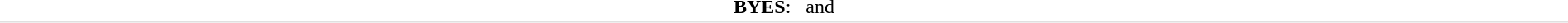<table style="text-align:center; border-bottom:1px solid #E0E0E0" width=100%>
<tr>
<td><strong>BYES</strong>:   and </td>
</tr>
</table>
